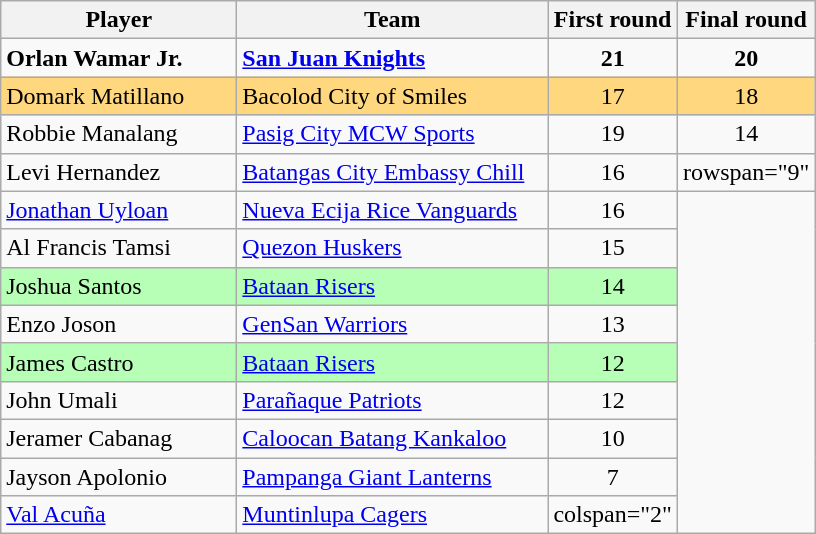<table class="wikitable">
<tr>
<th width=150>Player</th>
<th width=200>Team</th>
<th>First round</th>
<th>Final round</th>
</tr>
<tr>
<td><strong>Orlan Wamar Jr.</strong></td>
<td><strong><a href='#'>San Juan Knights</a></strong></td>
<td align=center><strong>21</strong></td>
<td align=center><strong>20</strong></td>
</tr>
<tr bgcolor=#FFD77F>
<td>Domark Matillano</td>
<td>Bacolod City of Smiles</td>
<td align=center>17</td>
<td align=center>18</td>
</tr>
<tr>
<td>Robbie Manalang</td>
<td><a href='#'>Pasig City MCW Sports</a></td>
<td align=center>19</td>
<td align=center>14</td>
</tr>
<tr>
<td>Levi Hernandez</td>
<td><a href='#'>Batangas City Embassy Chill</a></td>
<td align=center>16</td>
<td>rowspan="9" </td>
</tr>
<tr>
<td><a href='#'>Jonathan Uyloan</a></td>
<td><a href='#'>Nueva Ecija Rice Vanguards</a></td>
<td align=center>16</td>
</tr>
<tr>
<td>Al Francis Tamsi</td>
<td><a href='#'>Quezon Huskers</a></td>
<td align=center>15</td>
</tr>
<tr bgcolor=#B7FFB7>
<td>Joshua Santos</td>
<td><a href='#'>Bataan Risers</a></td>
<td align=center>14</td>
</tr>
<tr>
<td>Enzo Joson</td>
<td><a href='#'>GenSan Warriors</a></td>
<td align=center>13</td>
</tr>
<tr bgcolor=#B7FFB7>
<td>James Castro</td>
<td><a href='#'>Bataan Risers</a></td>
<td align=center>12</td>
</tr>
<tr>
<td>John Umali</td>
<td><a href='#'>Parañaque Patriots</a></td>
<td align=center>12</td>
</tr>
<tr>
<td>Jeramer Cabanag</td>
<td><a href='#'>Caloocan Batang Kankaloo</a></td>
<td align=center>10</td>
</tr>
<tr>
<td>Jayson Apolonio</td>
<td><a href='#'>Pampanga Giant Lanterns</a></td>
<td align=center>7</td>
</tr>
<tr>
<td><a href='#'>Val Acuña</a></td>
<td><a href='#'>Muntinlupa Cagers</a></td>
<td>colspan="2" </td>
</tr>
</table>
